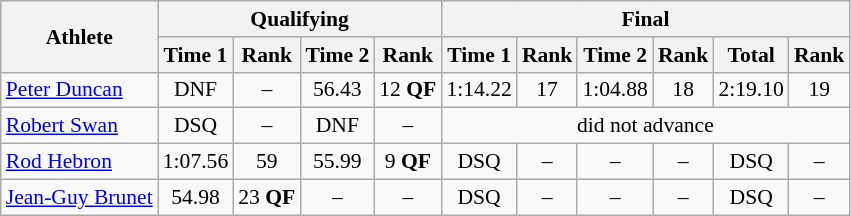<table class="wikitable" style="font-size:90%">
<tr>
<th rowspan="2">Athlete</th>
<th colspan="4">Qualifying</th>
<th colspan="6">Final</th>
</tr>
<tr>
<th>Time 1</th>
<th>Rank</th>
<th>Time 2</th>
<th>Rank</th>
<th>Time 1</th>
<th>Rank</th>
<th>Time 2</th>
<th>Rank</th>
<th>Total</th>
<th>Rank</th>
</tr>
<tr>
<td><a href='#'>Peter Duncan</a></td>
<td align="center">DNF</td>
<td align="center">–</td>
<td align="center">56.43</td>
<td align="center">12 <strong>QF</strong></td>
<td align="center">1:14.22</td>
<td align="center">17</td>
<td align="center">1:04.88</td>
<td align="center">18</td>
<td align="center">2:19.10</td>
<td align="center">19</td>
</tr>
<tr>
<td><a href='#'>Robert Swan</a></td>
<td align="center">DSQ</td>
<td align="center">–</td>
<td align="center">DNF</td>
<td align="center">–</td>
<td align="center" colspan="6">did not advance</td>
</tr>
<tr>
<td><a href='#'>Rod Hebron</a></td>
<td align="center">1:07.56</td>
<td align="center">59</td>
<td align="center">55.99</td>
<td align="center">9 <strong>QF</strong></td>
<td align="center">DSQ</td>
<td align="center">–</td>
<td align="center">–</td>
<td align="center">–</td>
<td align="center">DSQ</td>
<td align="center">–</td>
</tr>
<tr>
<td><a href='#'>Jean-Guy Brunet</a></td>
<td align="center">54.98</td>
<td align="center">23 <strong>QF</strong></td>
<td align="center">–</td>
<td align="center">–</td>
<td align="center">DSQ</td>
<td align="center">–</td>
<td align="center">–</td>
<td align="center">–</td>
<td align="center">DSQ</td>
<td align="center">–</td>
</tr>
</table>
